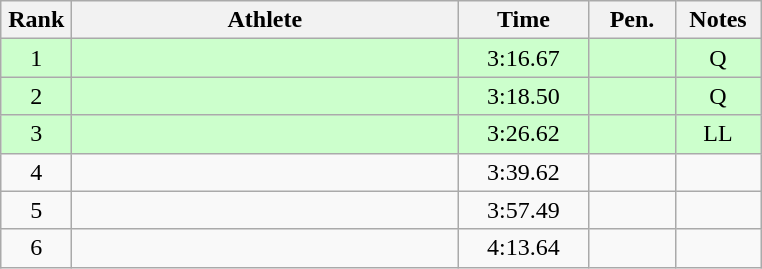<table class=wikitable style="text-align:center">
<tr>
<th width=40>Rank</th>
<th width=250>Athlete</th>
<th width=80>Time</th>
<th width=50>Pen.</th>
<th width=50>Notes</th>
</tr>
<tr bgcolor=ccffcc>
<td>1</td>
<td align=left></td>
<td>3:16.67</td>
<td></td>
<td>Q</td>
</tr>
<tr bgcolor=ccffcc>
<td>2</td>
<td align=left></td>
<td>3:18.50</td>
<td></td>
<td>Q</td>
</tr>
<tr bgcolor=ccffcc>
<td>3</td>
<td align=left></td>
<td>3:26.62</td>
<td></td>
<td>LL</td>
</tr>
<tr>
<td>4</td>
<td align=left></td>
<td>3:39.62</td>
<td></td>
<td></td>
</tr>
<tr>
<td>5</td>
<td align=left></td>
<td>3:57.49</td>
<td></td>
<td></td>
</tr>
<tr>
<td>6</td>
<td align=left></td>
<td>4:13.64</td>
<td></td>
<td></td>
</tr>
</table>
